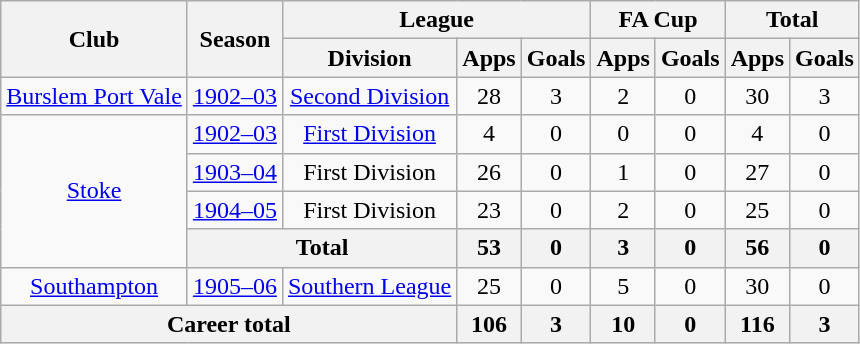<table class="wikitable" style="text-align: center;">
<tr>
<th rowspan="2">Club</th>
<th rowspan="2">Season</th>
<th colspan="3">League</th>
<th colspan="2">FA Cup</th>
<th colspan="2">Total</th>
</tr>
<tr>
<th>Division</th>
<th>Apps</th>
<th>Goals</th>
<th>Apps</th>
<th>Goals</th>
<th>Apps</th>
<th>Goals</th>
</tr>
<tr>
<td><a href='#'>Burslem Port Vale</a></td>
<td><a href='#'>1902–03</a></td>
<td><a href='#'>Second Division</a></td>
<td>28</td>
<td>3</td>
<td>2</td>
<td>0</td>
<td>30</td>
<td>3</td>
</tr>
<tr>
<td rowspan="4"><a href='#'>Stoke</a></td>
<td><a href='#'>1902–03</a></td>
<td><a href='#'>First Division</a></td>
<td>4</td>
<td>0</td>
<td>0</td>
<td>0</td>
<td>4</td>
<td>0</td>
</tr>
<tr>
<td><a href='#'>1903–04</a></td>
<td>First Division</td>
<td>26</td>
<td>0</td>
<td>1</td>
<td>0</td>
<td>27</td>
<td>0</td>
</tr>
<tr>
<td><a href='#'>1904–05</a></td>
<td>First Division</td>
<td>23</td>
<td>0</td>
<td>2</td>
<td>0</td>
<td>25</td>
<td>0</td>
</tr>
<tr>
<th colspan="2">Total</th>
<th>53</th>
<th>0</th>
<th>3</th>
<th>0</th>
<th>56</th>
<th>0</th>
</tr>
<tr>
<td><a href='#'>Southampton</a></td>
<td><a href='#'>1905–06</a></td>
<td><a href='#'>Southern League</a></td>
<td>25</td>
<td>0</td>
<td>5</td>
<td>0</td>
<td>30</td>
<td>0</td>
</tr>
<tr>
<th colspan="3">Career total</th>
<th>106</th>
<th>3</th>
<th>10</th>
<th>0</th>
<th>116</th>
<th>3</th>
</tr>
</table>
